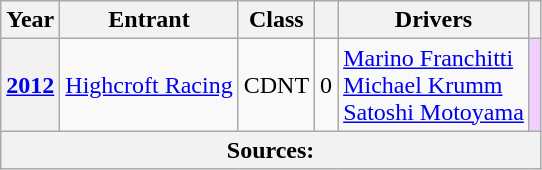<table class="wikitable">
<tr>
<th>Year</th>
<th>Entrant</th>
<th>Class</th>
<th></th>
<th>Drivers</th>
<th></th>
</tr>
<tr>
<th><a href='#'>2012</a></th>
<td> <a href='#'>Highcroft Racing</a></td>
<td>CDNT</td>
<td>0</td>
<td> <a href='#'>Marino Franchitti</a><br> <a href='#'>Michael Krumm</a><br> <a href='#'>Satoshi Motoyama</a></td>
<td style="background:#EFCFFF;"></td>
</tr>
<tr>
<th colspan="6">Sources:</th>
</tr>
</table>
